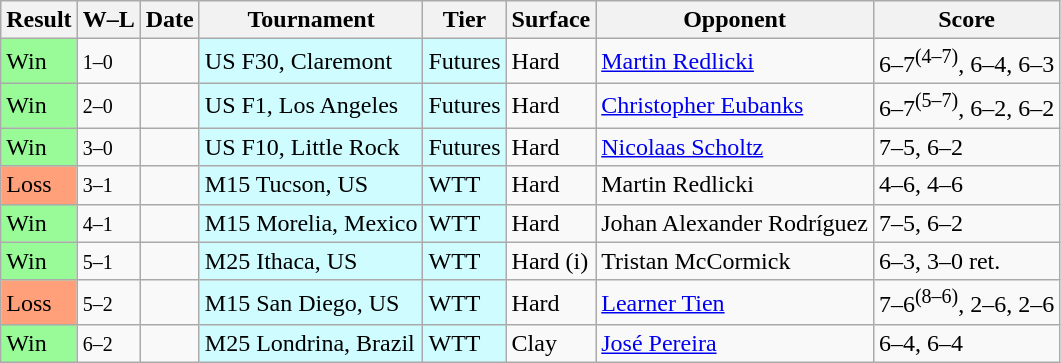<table class="sortable wikitable">
<tr>
<th>Result</th>
<th class="W">W–L</th>
<th>Date</th>
<th>Tournament</th>
<th>Tier</th>
<th>Surface</th>
<th>Opponent</th>
<th class="unsortable">Score</th>
</tr>
<tr>
<td bgcolor=98fb98>Win</td>
<td><small>1–0</small></td>
<td></td>
<td style="background:#cffcff;">US F30, Claremont</td>
<td style="background:#cffcff;">Futures</td>
<td>Hard</td>
<td> <a href='#'>Martin Redlicki</a></td>
<td>6–7<sup>(4–7)</sup>, 6–4, 6–3</td>
</tr>
<tr>
<td bgcolor=98fb98>Win</td>
<td><small>2–0</small></td>
<td></td>
<td style="background:#cffcff;">US F1, Los Angeles</td>
<td style="background:#cffcff;">Futures</td>
<td>Hard</td>
<td> <a href='#'>Christopher Eubanks</a></td>
<td>6–7<sup>(5–7)</sup>, 6–2, 6–2</td>
</tr>
<tr>
<td bgcolor=98fb98>Win</td>
<td><small>3–0</small></td>
<td></td>
<td style="background:#cffcff;">US F10, Little Rock</td>
<td style="background:#cffcff;">Futures</td>
<td>Hard</td>
<td> <a href='#'>Nicolaas Scholtz</a></td>
<td>7–5, 6–2</td>
</tr>
<tr>
<td bgcolor=ffa07a>Loss</td>
<td><small>3–1</small></td>
<td></td>
<td style="background:#cffcff;">M15 Tucson, US</td>
<td style="background:#cffcff;">WTT</td>
<td>Hard</td>
<td> Martin Redlicki</td>
<td>4–6, 4–6</td>
</tr>
<tr>
<td bgcolor=98fb98>Win</td>
<td><small>4–1</small></td>
<td></td>
<td style="background:#cffcff;">M15 Morelia, Mexico</td>
<td style="background:#cffcff;">WTT</td>
<td>Hard</td>
<td> Johan Alexander Rodríguez</td>
<td>7–5, 6–2</td>
</tr>
<tr>
<td bgcolor=98fb98>Win</td>
<td><small>5–1</small></td>
<td></td>
<td style="background:#cffcff;">M25 Ithaca, US</td>
<td style="background:#cffcff;">WTT</td>
<td>Hard (i)</td>
<td> Tristan McCormick</td>
<td>6–3, 3–0 ret.</td>
</tr>
<tr>
<td bgcolor=ffa07a>Loss</td>
<td><small>5–2</small></td>
<td></td>
<td style="background:#cffcff;">M15 San Diego, US</td>
<td style="background:#cffcff;">WTT</td>
<td>Hard</td>
<td> <a href='#'>Learner Tien</a></td>
<td>7–6<sup>(8–6)</sup>, 2–6, 2–6</td>
</tr>
<tr>
<td bgcolor=98fb98>Win</td>
<td><small>6–2</small></td>
<td></td>
<td style="background:#cffcff;">M25 Londrina, Brazil</td>
<td style="background:#cffcff;">WTT</td>
<td>Clay</td>
<td> <a href='#'>José Pereira</a></td>
<td>6–4, 6–4</td>
</tr>
</table>
